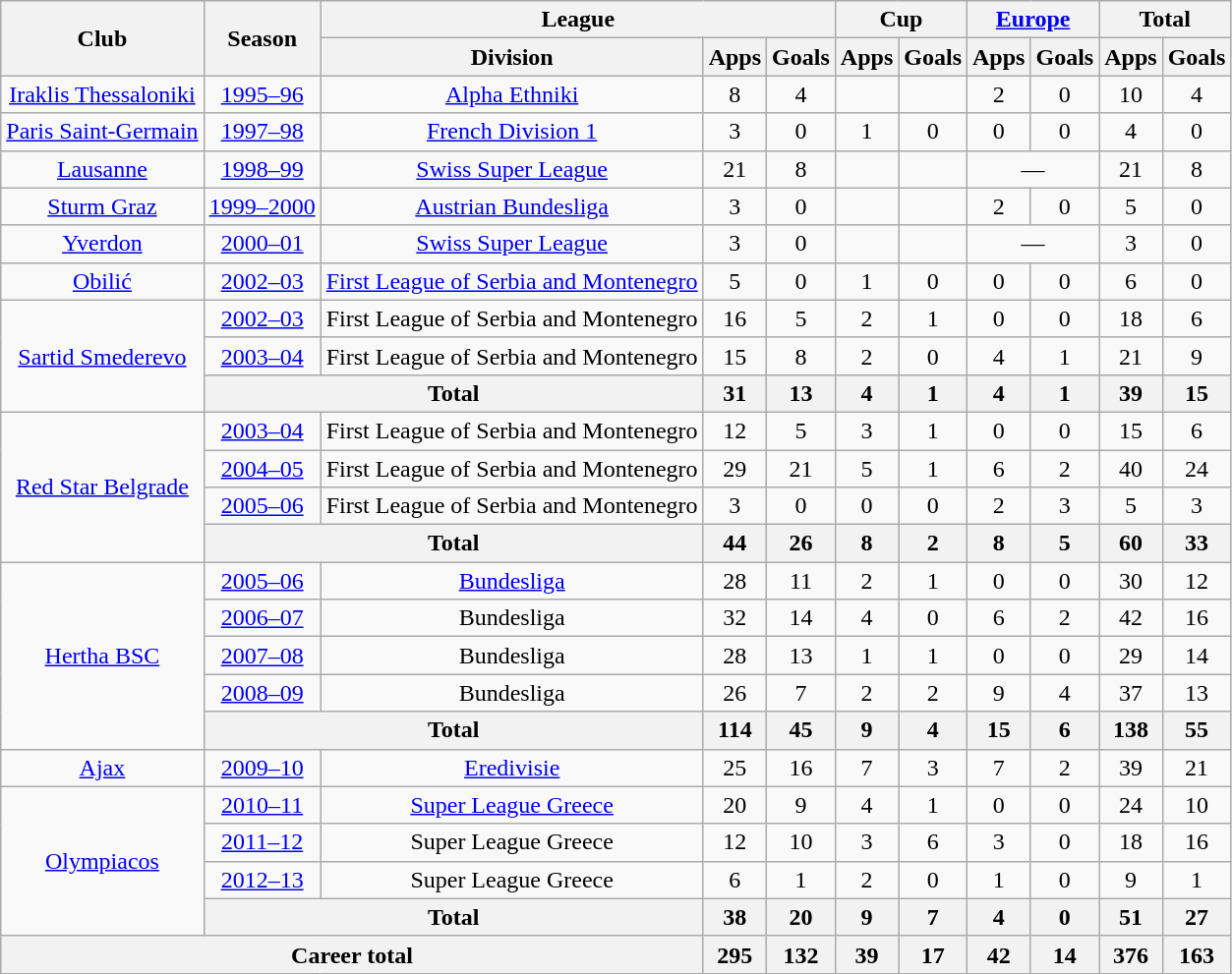<table class="wikitable" style="text-align:center">
<tr>
<th rowspan="2">Club</th>
<th rowspan="2">Season</th>
<th colspan="3">League</th>
<th colspan="2">Cup</th>
<th colspan="2"><a href='#'>Europe</a></th>
<th colspan="2">Total</th>
</tr>
<tr>
<th>Division</th>
<th>Apps</th>
<th>Goals</th>
<th>Apps</th>
<th>Goals</th>
<th>Apps</th>
<th>Goals</th>
<th>Apps</th>
<th>Goals</th>
</tr>
<tr>
<td><a href='#'>Iraklis Thessaloniki</a></td>
<td><a href='#'>1995–96</a></td>
<td><a href='#'>Alpha Ethniki</a></td>
<td>8</td>
<td>4</td>
<td></td>
<td></td>
<td>2</td>
<td>0</td>
<td>10</td>
<td>4</td>
</tr>
<tr>
<td><a href='#'>Paris Saint-Germain</a></td>
<td><a href='#'>1997–98</a></td>
<td><a href='#'>French Division 1</a></td>
<td>3</td>
<td>0</td>
<td>1</td>
<td>0</td>
<td>0</td>
<td>0</td>
<td>4</td>
<td>0</td>
</tr>
<tr>
<td><a href='#'>Lausanne</a></td>
<td><a href='#'>1998–99</a></td>
<td><a href='#'>Swiss Super League</a></td>
<td>21</td>
<td>8</td>
<td></td>
<td></td>
<td colspan="2">—</td>
<td>21</td>
<td>8</td>
</tr>
<tr>
<td><a href='#'>Sturm Graz</a></td>
<td><a href='#'>1999–2000</a></td>
<td><a href='#'>Austrian Bundesliga</a></td>
<td>3</td>
<td>0</td>
<td></td>
<td></td>
<td>2</td>
<td>0</td>
<td>5</td>
<td>0</td>
</tr>
<tr>
<td><a href='#'>Yverdon</a></td>
<td><a href='#'>2000–01</a></td>
<td><a href='#'>Swiss Super League</a></td>
<td>3</td>
<td>0</td>
<td></td>
<td></td>
<td colspan="2">—</td>
<td>3</td>
<td>0</td>
</tr>
<tr>
<td><a href='#'>Obilić</a></td>
<td><a href='#'>2002–03</a></td>
<td><a href='#'>First League of Serbia and Montenegro</a></td>
<td>5</td>
<td>0</td>
<td>1</td>
<td>0</td>
<td>0</td>
<td>0</td>
<td>6</td>
<td>0</td>
</tr>
<tr>
<td rowspan="3"><a href='#'>Sartid Smederevo</a></td>
<td><a href='#'>2002–03</a></td>
<td>First League of Serbia and Montenegro</td>
<td>16</td>
<td>5</td>
<td>2</td>
<td>1</td>
<td>0</td>
<td>0</td>
<td>18</td>
<td>6</td>
</tr>
<tr>
<td><a href='#'>2003–04</a></td>
<td>First League of Serbia and Montenegro</td>
<td>15</td>
<td>8</td>
<td>2</td>
<td>0</td>
<td>4</td>
<td>1</td>
<td>21</td>
<td>9</td>
</tr>
<tr>
<th colspan="2">Total</th>
<th>31</th>
<th>13</th>
<th>4</th>
<th>1</th>
<th>4</th>
<th>1</th>
<th>39</th>
<th>15</th>
</tr>
<tr>
<td rowspan="4"><a href='#'>Red Star Belgrade</a></td>
<td><a href='#'>2003–04</a></td>
<td>First League of Serbia and Montenegro</td>
<td>12</td>
<td>5</td>
<td>3</td>
<td>1</td>
<td>0</td>
<td>0</td>
<td>15</td>
<td>6</td>
</tr>
<tr>
<td><a href='#'>2004–05</a></td>
<td>First League of Serbia and Montenegro</td>
<td>29</td>
<td>21</td>
<td>5</td>
<td>1</td>
<td>6</td>
<td>2</td>
<td>40</td>
<td>24</td>
</tr>
<tr>
<td><a href='#'>2005–06</a></td>
<td>First League of Serbia and Montenegro</td>
<td>3</td>
<td>0</td>
<td>0</td>
<td>0</td>
<td>2</td>
<td>3</td>
<td>5</td>
<td>3</td>
</tr>
<tr>
<th colspan="2">Total</th>
<th>44</th>
<th>26</th>
<th>8</th>
<th>2</th>
<th>8</th>
<th>5</th>
<th>60</th>
<th>33</th>
</tr>
<tr>
<td rowspan="5"><a href='#'>Hertha BSC</a></td>
<td><a href='#'>2005–06</a></td>
<td><a href='#'>Bundesliga</a></td>
<td>28</td>
<td>11</td>
<td>2</td>
<td>1</td>
<td>0</td>
<td>0</td>
<td>30</td>
<td>12</td>
</tr>
<tr>
<td><a href='#'>2006–07</a></td>
<td>Bundesliga</td>
<td>32</td>
<td>14</td>
<td>4</td>
<td>0</td>
<td>6</td>
<td>2</td>
<td>42</td>
<td>16</td>
</tr>
<tr>
<td><a href='#'>2007–08</a></td>
<td>Bundesliga</td>
<td>28</td>
<td>13</td>
<td>1</td>
<td>1</td>
<td>0</td>
<td>0</td>
<td>29</td>
<td>14</td>
</tr>
<tr>
<td><a href='#'>2008–09</a></td>
<td>Bundesliga</td>
<td>26</td>
<td>7</td>
<td>2</td>
<td>2</td>
<td>9</td>
<td>4</td>
<td>37</td>
<td>13</td>
</tr>
<tr>
<th colspan="2">Total</th>
<th>114</th>
<th>45</th>
<th>9</th>
<th>4</th>
<th>15</th>
<th>6</th>
<th>138</th>
<th>55</th>
</tr>
<tr>
<td><a href='#'>Ajax</a></td>
<td><a href='#'>2009–10</a></td>
<td><a href='#'>Eredivisie</a></td>
<td>25</td>
<td>16</td>
<td>7</td>
<td>3</td>
<td>7</td>
<td>2</td>
<td>39</td>
<td>21</td>
</tr>
<tr>
<td rowspan="4"><a href='#'>Olympiacos</a></td>
<td><a href='#'>2010–11</a></td>
<td><a href='#'>Super League Greece</a></td>
<td>20</td>
<td>9</td>
<td>4</td>
<td>1</td>
<td>0</td>
<td>0</td>
<td>24</td>
<td>10</td>
</tr>
<tr>
<td><a href='#'>2011–12</a></td>
<td>Super League Greece</td>
<td>12</td>
<td>10</td>
<td>3</td>
<td>6</td>
<td>3</td>
<td>0</td>
<td>18</td>
<td>16</td>
</tr>
<tr>
<td><a href='#'>2012–13</a></td>
<td>Super League Greece</td>
<td>6</td>
<td>1</td>
<td>2</td>
<td>0</td>
<td>1</td>
<td>0</td>
<td>9</td>
<td>1</td>
</tr>
<tr>
<th colspan="2">Total</th>
<th>38</th>
<th>20</th>
<th>9</th>
<th>7</th>
<th>4</th>
<th>0</th>
<th>51</th>
<th>27</th>
</tr>
<tr>
<th colspan=3>Career total</th>
<th>295</th>
<th>132</th>
<th>39</th>
<th>17</th>
<th>42</th>
<th>14</th>
<th>376</th>
<th>163</th>
</tr>
</table>
